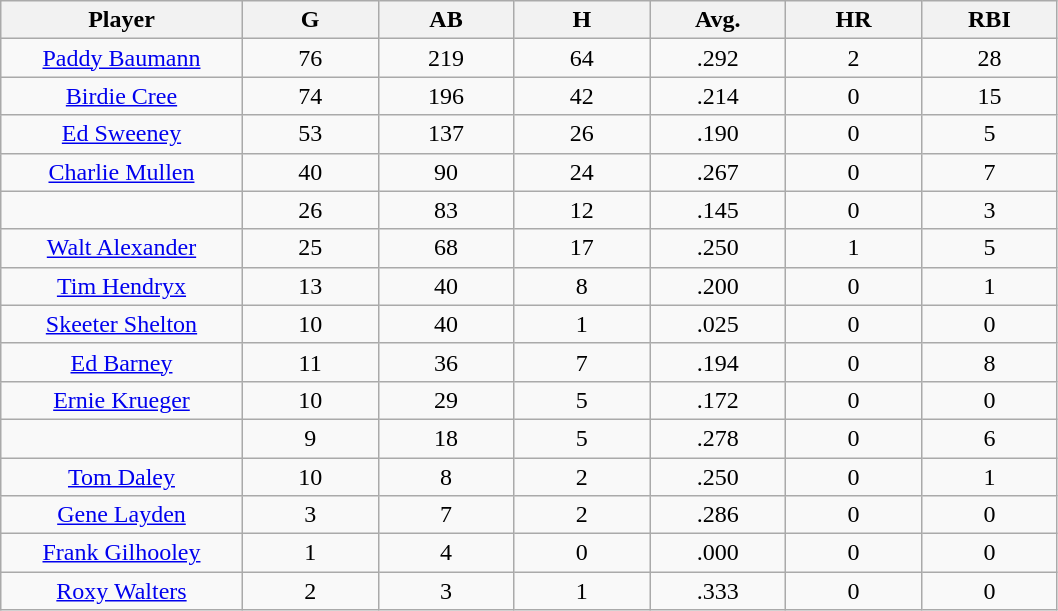<table class="wikitable sortable">
<tr>
<th bgcolor="#DDDDFF" width="16%">Player</th>
<th bgcolor="#DDDDFF" width="9%">G</th>
<th bgcolor="#DDDDFF" width="9%">AB</th>
<th bgcolor="#DDDDFF" width="9%">H</th>
<th bgcolor="#DDDDFF" width="9%">Avg.</th>
<th bgcolor="#DDDDFF" width="9%">HR</th>
<th bgcolor="#DDDDFF" width="9%">RBI</th>
</tr>
<tr align="center">
<td><a href='#'>Paddy Baumann</a></td>
<td>76</td>
<td>219</td>
<td>64</td>
<td>.292</td>
<td>2</td>
<td>28</td>
</tr>
<tr align=center>
<td><a href='#'>Birdie Cree</a></td>
<td>74</td>
<td>196</td>
<td>42</td>
<td>.214</td>
<td>0</td>
<td>15</td>
</tr>
<tr align=center>
<td><a href='#'>Ed Sweeney</a></td>
<td>53</td>
<td>137</td>
<td>26</td>
<td>.190</td>
<td>0</td>
<td>5</td>
</tr>
<tr align=center>
<td><a href='#'>Charlie Mullen</a></td>
<td>40</td>
<td>90</td>
<td>24</td>
<td>.267</td>
<td>0</td>
<td>7</td>
</tr>
<tr align=center>
<td></td>
<td>26</td>
<td>83</td>
<td>12</td>
<td>.145</td>
<td>0</td>
<td>3</td>
</tr>
<tr align="center">
<td><a href='#'>Walt Alexander</a></td>
<td>25</td>
<td>68</td>
<td>17</td>
<td>.250</td>
<td>1</td>
<td>5</td>
</tr>
<tr align=center>
<td><a href='#'>Tim Hendryx</a></td>
<td>13</td>
<td>40</td>
<td>8</td>
<td>.200</td>
<td>0</td>
<td>1</td>
</tr>
<tr align=center>
<td><a href='#'>Skeeter Shelton</a></td>
<td>10</td>
<td>40</td>
<td>1</td>
<td>.025</td>
<td>0</td>
<td>0</td>
</tr>
<tr align=center>
<td><a href='#'>Ed Barney</a></td>
<td>11</td>
<td>36</td>
<td>7</td>
<td>.194</td>
<td>0</td>
<td>8</td>
</tr>
<tr align=center>
<td><a href='#'>Ernie Krueger</a></td>
<td>10</td>
<td>29</td>
<td>5</td>
<td>.172</td>
<td>0</td>
<td>0</td>
</tr>
<tr align=center>
<td></td>
<td>9</td>
<td>18</td>
<td>5</td>
<td>.278</td>
<td>0</td>
<td>6</td>
</tr>
<tr align="center">
<td><a href='#'>Tom Daley</a></td>
<td>10</td>
<td>8</td>
<td>2</td>
<td>.250</td>
<td>0</td>
<td>1</td>
</tr>
<tr align=center>
<td><a href='#'>Gene Layden</a></td>
<td>3</td>
<td>7</td>
<td>2</td>
<td>.286</td>
<td>0</td>
<td>0</td>
</tr>
<tr align=center>
<td><a href='#'>Frank Gilhooley</a></td>
<td>1</td>
<td>4</td>
<td>0</td>
<td>.000</td>
<td>0</td>
<td>0</td>
</tr>
<tr align=center>
<td><a href='#'>Roxy Walters</a></td>
<td>2</td>
<td>3</td>
<td>1</td>
<td>.333</td>
<td>0</td>
<td>0</td>
</tr>
</table>
